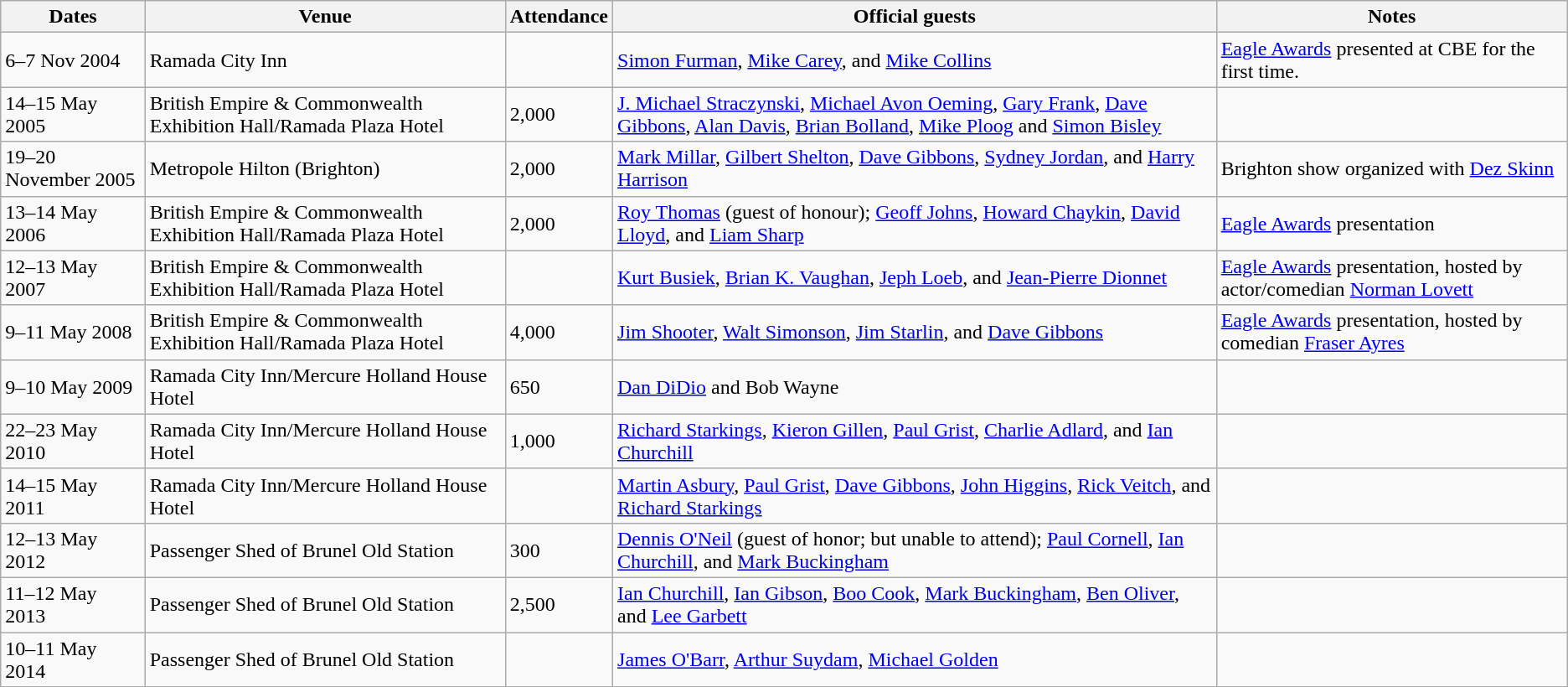<table class="wikitable">
<tr>
<th>Dates</th>
<th>Venue</th>
<th>Attendance</th>
<th>Official guests</th>
<th>Notes</th>
</tr>
<tr>
<td>6–7 Nov 2004</td>
<td>Ramada City Inn</td>
<td></td>
<td><a href='#'>Simon Furman</a>, <a href='#'>Mike Carey</a>, and <a href='#'>Mike Collins</a></td>
<td><a href='#'>Eagle Awards</a> presented at CBE for the first time.</td>
</tr>
<tr>
<td>14–15 May 2005</td>
<td>British Empire & Commonwealth Exhibition Hall/Ramada Plaza Hotel</td>
<td>2,000</td>
<td><a href='#'>J. Michael Straczynski</a>, <a href='#'>Michael Avon Oeming</a>, <a href='#'>Gary Frank</a>, <a href='#'>Dave Gibbons</a>, <a href='#'>Alan Davis</a>, <a href='#'>Brian Bolland</a>, <a href='#'>Mike Ploog</a> and <a href='#'>Simon Bisley</a></td>
<td></td>
</tr>
<tr>
<td>19–20 November 2005</td>
<td>Metropole Hilton (Brighton)</td>
<td>2,000</td>
<td><a href='#'>Mark Millar</a>, <a href='#'>Gilbert Shelton</a>, <a href='#'>Dave Gibbons</a>, <a href='#'>Sydney Jordan</a>, and <a href='#'>Harry Harrison</a></td>
<td>Brighton show organized with <a href='#'>Dez Skinn</a></td>
</tr>
<tr>
<td>13–14 May 2006</td>
<td>British Empire & Commonwealth Exhibition Hall/Ramada Plaza Hotel</td>
<td>2,000</td>
<td><a href='#'>Roy Thomas</a> (guest of honour); <a href='#'>Geoff Johns</a>, <a href='#'>Howard Chaykin</a>, <a href='#'>David Lloyd</a>, and <a href='#'>Liam Sharp</a></td>
<td><a href='#'>Eagle Awards</a> presentation</td>
</tr>
<tr>
<td>12–13 May 2007</td>
<td>British Empire & Commonwealth Exhibition Hall/Ramada Plaza Hotel</td>
<td></td>
<td><a href='#'>Kurt Busiek</a>, <a href='#'>Brian K. Vaughan</a>, <a href='#'>Jeph Loeb</a>, and <a href='#'>Jean-Pierre Dionnet</a></td>
<td><a href='#'>Eagle Awards</a> presentation, hosted by actor/comedian <a href='#'>Norman Lovett</a></td>
</tr>
<tr>
<td>9–11 May 2008</td>
<td>British Empire & Commonwealth Exhibition Hall/Ramada Plaza Hotel</td>
<td>4,000</td>
<td><a href='#'>Jim Shooter</a>, <a href='#'>Walt Simonson</a>, <a href='#'>Jim Starlin</a>, and <a href='#'>Dave Gibbons</a></td>
<td><a href='#'>Eagle Awards</a> presentation, hosted by comedian <a href='#'>Fraser Ayres</a></td>
</tr>
<tr>
<td>9–10 May 2009</td>
<td>Ramada City Inn/Mercure Holland House Hotel</td>
<td>650</td>
<td><a href='#'>Dan DiDio</a> and Bob Wayne</td>
<td></td>
</tr>
<tr>
<td>22–23 May 2010</td>
<td>Ramada City Inn/Mercure Holland House Hotel</td>
<td>1,000</td>
<td><a href='#'>Richard Starkings</a>, <a href='#'>Kieron Gillen</a>, <a href='#'>Paul Grist</a>, <a href='#'>Charlie Adlard</a>, and <a href='#'>Ian Churchill</a></td>
<td></td>
</tr>
<tr>
<td>14–15 May 2011</td>
<td>Ramada City Inn/Mercure Holland House Hotel</td>
<td></td>
<td><a href='#'>Martin Asbury</a>, <a href='#'>Paul Grist</a>, <a href='#'>Dave Gibbons</a>, <a href='#'>John Higgins</a>, <a href='#'>Rick Veitch</a>, and <a href='#'>Richard Starkings</a></td>
<td></td>
</tr>
<tr>
<td>12–13 May 2012</td>
<td>Passenger Shed of Brunel Old Station</td>
<td>300</td>
<td><a href='#'>Dennis O'Neil</a> (guest of honor; but unable to attend); <a href='#'>Paul Cornell</a>, <a href='#'>Ian Churchill</a>, and <a href='#'>Mark Buckingham</a></td>
<td></td>
</tr>
<tr>
<td>11–12 May 2013</td>
<td>Passenger Shed of Brunel Old Station</td>
<td>2,500</td>
<td><a href='#'>Ian Churchill</a>, <a href='#'>Ian Gibson</a>, <a href='#'>Boo Cook</a>, <a href='#'>Mark Buckingham</a>, <a href='#'>Ben Oliver</a>, and <a href='#'>Lee Garbett</a></td>
<td></td>
</tr>
<tr>
<td>10–11 May 2014</td>
<td>Passenger Shed of Brunel Old Station</td>
<td></td>
<td><a href='#'>James O'Barr</a>, <a href='#'>Arthur Suydam</a>, <a href='#'>Michael Golden</a></td>
<td></td>
</tr>
<tr>
</tr>
</table>
